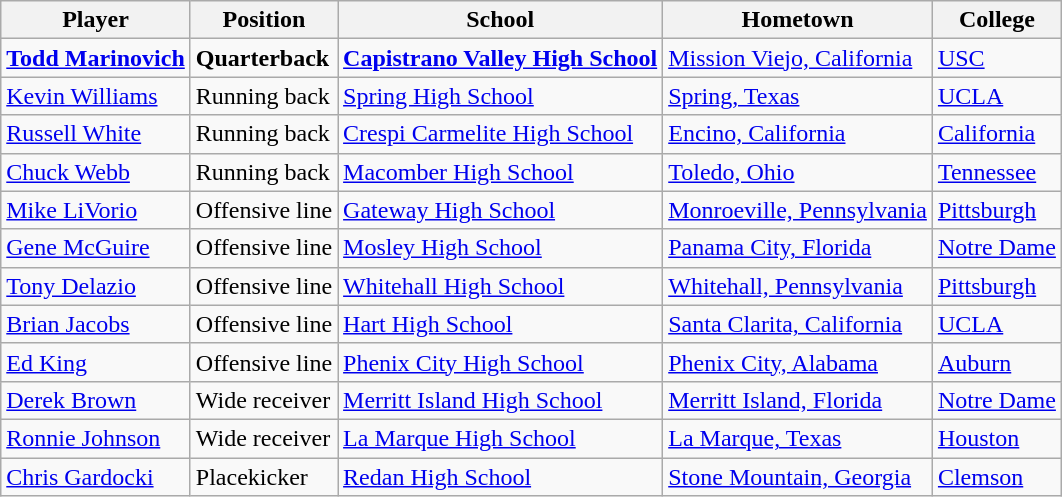<table class="wikitable">
<tr>
<th>Player</th>
<th>Position</th>
<th>School</th>
<th>Hometown</th>
<th>College</th>
</tr>
<tr>
<td><strong><a href='#'>Todd Marinovich</a></strong></td>
<td><strong>Quarterback</strong></td>
<td><strong><a href='#'>Capistrano Valley High School</a></strong></td>
<td><a href='#'>Mission Viejo, California</a></td>
<td><a href='#'>USC</a></td>
</tr>
<tr>
<td><a href='#'>Kevin Williams</a></td>
<td>Running back</td>
<td><a href='#'>Spring High School</a></td>
<td><a href='#'>Spring, Texas</a></td>
<td><a href='#'>UCLA</a></td>
</tr>
<tr>
<td><a href='#'>Russell White</a></td>
<td>Running back</td>
<td><a href='#'>Crespi Carmelite High School</a></td>
<td><a href='#'>Encino, California</a></td>
<td><a href='#'>California</a></td>
</tr>
<tr>
<td><a href='#'>Chuck Webb</a></td>
<td>Running back</td>
<td><a href='#'>Macomber High School</a></td>
<td><a href='#'>Toledo, Ohio</a></td>
<td><a href='#'>Tennessee</a></td>
</tr>
<tr>
<td><a href='#'>Mike LiVorio</a></td>
<td>Offensive line</td>
<td><a href='#'>Gateway High School</a></td>
<td><a href='#'>Monroeville, Pennsylvania</a></td>
<td><a href='#'>Pittsburgh</a></td>
</tr>
<tr>
<td><a href='#'>Gene McGuire</a></td>
<td>Offensive line</td>
<td><a href='#'>Mosley High School</a></td>
<td><a href='#'>Panama City, Florida</a></td>
<td><a href='#'>Notre Dame</a></td>
</tr>
<tr>
<td><a href='#'>Tony Delazio</a></td>
<td>Offensive line</td>
<td><a href='#'>Whitehall High School</a></td>
<td><a href='#'>Whitehall, Pennsylvania</a></td>
<td><a href='#'>Pittsburgh</a></td>
</tr>
<tr>
<td><a href='#'>Brian Jacobs</a></td>
<td>Offensive line</td>
<td><a href='#'>Hart High School</a></td>
<td><a href='#'>Santa Clarita, California</a></td>
<td><a href='#'>UCLA</a></td>
</tr>
<tr>
<td><a href='#'>Ed King</a></td>
<td>Offensive line</td>
<td><a href='#'>Phenix City High School</a></td>
<td><a href='#'>Phenix City, Alabama</a></td>
<td><a href='#'>Auburn</a></td>
</tr>
<tr>
<td><a href='#'>Derek Brown</a></td>
<td>Wide receiver</td>
<td><a href='#'>Merritt Island High School</a></td>
<td><a href='#'>Merritt Island, Florida</a></td>
<td><a href='#'>Notre Dame</a></td>
</tr>
<tr>
<td><a href='#'>Ronnie Johnson</a></td>
<td>Wide receiver</td>
<td><a href='#'>La Marque High School</a></td>
<td><a href='#'>La Marque, Texas</a></td>
<td><a href='#'>Houston</a></td>
</tr>
<tr>
<td><a href='#'>Chris Gardocki</a></td>
<td>Placekicker</td>
<td><a href='#'>Redan High School</a></td>
<td><a href='#'>Stone Mountain, Georgia</a></td>
<td><a href='#'>Clemson</a></td>
</tr>
</table>
